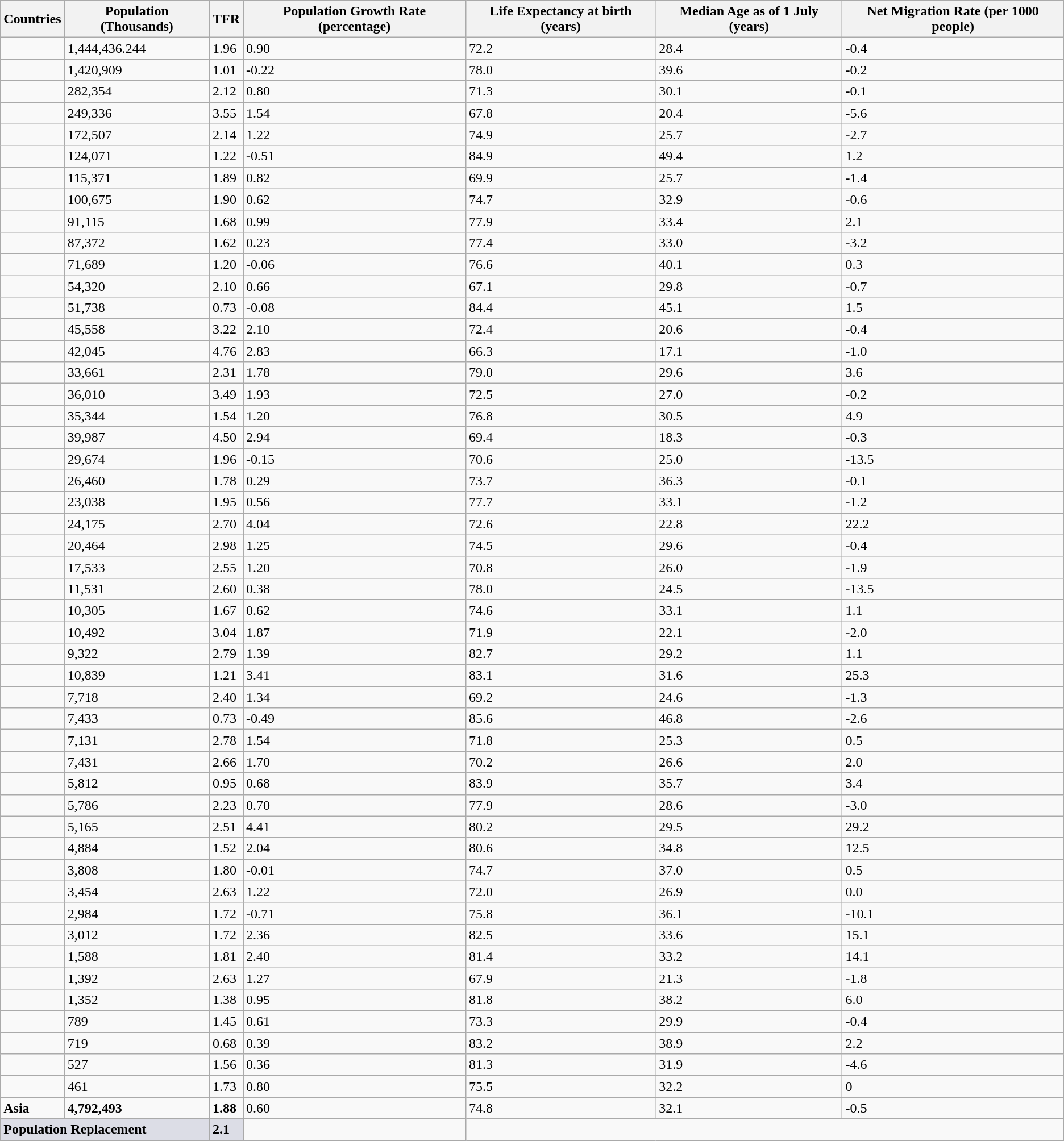<table class="wikitable sortable">
<tr>
<th><strong>Countries</strong></th>
<th><strong>Population (Thousands)</strong></th>
<th><strong>TFR</strong></th>
<th><strong>Population Growth Rate (percentage)</strong></th>
<th><strong>Life Expectancy at birth (years)</strong></th>
<th><strong>Median Age as of 1 July (years)</strong></th>
<th><strong>Net Migration Rate (per 1000 people)</strong></th>
</tr>
<tr>
<td></td>
<td>1,444,436.244</td>
<td>1.96</td>
<td>0.90</td>
<td>72.2</td>
<td>28.4</td>
<td>-0.4</td>
</tr>
<tr>
<td></td>
<td>1,420,909</td>
<td>1.01</td>
<td>-0.22</td>
<td>78.0</td>
<td>39.6</td>
<td>-0.2</td>
</tr>
<tr>
<td></td>
<td>282,354</td>
<td>2.12</td>
<td>0.80</td>
<td>71.3</td>
<td>30.1</td>
<td>-0.1</td>
</tr>
<tr>
<td></td>
<td>249,336</td>
<td>3.55</td>
<td>1.54</td>
<td>67.8</td>
<td>20.4</td>
<td>-5.6</td>
</tr>
<tr>
<td></td>
<td>172,507</td>
<td>2.14</td>
<td>1.22</td>
<td>74.9</td>
<td>25.7</td>
<td>-2.7</td>
</tr>
<tr>
<td></td>
<td>124,071</td>
<td>1.22</td>
<td>-0.51</td>
<td>84.9</td>
<td>49.4</td>
<td>1.2</td>
</tr>
<tr>
<td></td>
<td>115,371</td>
<td>1.89</td>
<td>0.82</td>
<td>69.9</td>
<td>25.7</td>
<td>-1.4</td>
</tr>
<tr>
<td></td>
<td>100,675</td>
<td>1.90</td>
<td>0.62</td>
<td>74.7</td>
<td>32.9</td>
<td>-0.6</td>
</tr>
<tr>
<td></td>
<td>91,115</td>
<td>1.68</td>
<td>0.99</td>
<td>77.9</td>
<td>33.4</td>
<td>2.1</td>
</tr>
<tr>
<td></td>
<td>87,372</td>
<td>1.62</td>
<td>0.23</td>
<td>77.4</td>
<td>33.0</td>
<td>-3.2</td>
</tr>
<tr>
<td></td>
<td>71,689</td>
<td>1.20</td>
<td>-0.06</td>
<td>76.6</td>
<td>40.1</td>
<td>0.3</td>
</tr>
<tr>
<td></td>
<td>54,320</td>
<td>2.10</td>
<td>0.66</td>
<td>67.1</td>
<td>29.8</td>
<td>-0.7</td>
</tr>
<tr>
<td></td>
<td>51,738</td>
<td>0.73</td>
<td>-0.08</td>
<td>84.4</td>
<td>45.1</td>
<td>1.5</td>
</tr>
<tr>
<td></td>
<td>45,558</td>
<td>3.22</td>
<td>2.10</td>
<td>72.4</td>
<td>20.6</td>
<td>-0.4</td>
</tr>
<tr>
<td></td>
<td>42,045</td>
<td>4.76</td>
<td>2.83</td>
<td>66.3</td>
<td>17.1</td>
<td>-1.0</td>
</tr>
<tr>
<td></td>
<td>33,661</td>
<td>2.31</td>
<td>1.78</td>
<td>79.0</td>
<td>29.6</td>
<td>3.6</td>
</tr>
<tr>
<td></td>
<td>36,010</td>
<td>3.49</td>
<td>1.93</td>
<td>72.5</td>
<td>27.0</td>
<td>-0.2</td>
</tr>
<tr>
<td></td>
<td>35,344</td>
<td>1.54</td>
<td>1.20</td>
<td>76.8</td>
<td>30.5</td>
<td>4.9</td>
</tr>
<tr>
<td></td>
<td>39,987</td>
<td>4.50</td>
<td>2.94</td>
<td>69.4</td>
<td>18.3</td>
<td>-0.3</td>
</tr>
<tr>
<td></td>
<td>29,674</td>
<td>1.96</td>
<td>-0.15</td>
<td>70.6</td>
<td>25.0</td>
<td>-13.5</td>
</tr>
<tr>
<td></td>
<td>26,460</td>
<td>1.78</td>
<td>0.29</td>
<td>73.7</td>
<td>36.3</td>
<td>-0.1</td>
</tr>
<tr>
<td></td>
<td>23,038</td>
<td>1.95</td>
<td>0.56</td>
<td>77.7</td>
<td>33.1</td>
<td>-1.2</td>
</tr>
<tr>
<td></td>
<td>24,175</td>
<td>2.70</td>
<td>4.04</td>
<td>72.6</td>
<td>22.8</td>
<td>22.2</td>
</tr>
<tr>
<td></td>
<td>20,464</td>
<td>2.98</td>
<td>1.25</td>
<td>74.5</td>
<td>29.6</td>
<td>-0.4</td>
</tr>
<tr>
<td></td>
<td>17,533</td>
<td>2.55</td>
<td>1.20</td>
<td>70.8</td>
<td>26.0</td>
<td>-1.9</td>
</tr>
<tr>
<td></td>
<td>11,531</td>
<td>2.60</td>
<td>0.38</td>
<td>78.0</td>
<td>24.5</td>
<td>-13.5</td>
</tr>
<tr>
<td></td>
<td>10,305</td>
<td>1.67</td>
<td>0.62</td>
<td>74.6</td>
<td>33.1</td>
<td>1.1</td>
</tr>
<tr>
<td></td>
<td>10,492</td>
<td>3.04</td>
<td>1.87</td>
<td>71.9</td>
<td>22.1</td>
<td>-2.0</td>
</tr>
<tr>
<td></td>
<td>9,322</td>
<td>2.79</td>
<td>1.39</td>
<td>82.7</td>
<td>29.2</td>
<td>1.1</td>
</tr>
<tr>
<td></td>
<td>10,839</td>
<td>1.21</td>
<td>3.41</td>
<td>83.1</td>
<td>31.6</td>
<td>25.3</td>
</tr>
<tr>
<td></td>
<td>7,718</td>
<td>2.40</td>
<td>1.34</td>
<td>69.2</td>
<td>24.6</td>
<td>-1.3</td>
</tr>
<tr>
<td></td>
<td>7,433</td>
<td>0.73</td>
<td>-0.49</td>
<td>85.6</td>
<td>46.8</td>
<td>-2.6</td>
</tr>
<tr>
<td></td>
<td>7,131</td>
<td>2.78</td>
<td>1.54</td>
<td>71.8</td>
<td>25.3</td>
<td>0.5</td>
</tr>
<tr>
<td></td>
<td>7,431</td>
<td>2.66</td>
<td>1.70</td>
<td>70.2</td>
<td>26.6</td>
<td>2.0</td>
</tr>
<tr>
<td></td>
<td>5,812</td>
<td>0.95</td>
<td>0.68</td>
<td>83.9</td>
<td>35.7</td>
<td>3.4</td>
</tr>
<tr>
<td></td>
<td>5,786</td>
<td>2.23</td>
<td>0.70</td>
<td>77.9</td>
<td>28.6</td>
<td>-3.0</td>
</tr>
<tr>
<td></td>
<td>5,165</td>
<td>2.51</td>
<td>4.41</td>
<td>80.2</td>
<td>29.5</td>
<td>29.2</td>
</tr>
<tr>
<td></td>
<td>4,884</td>
<td>1.52</td>
<td>2.04</td>
<td>80.6</td>
<td>34.8</td>
<td>12.5</td>
</tr>
<tr>
<td></td>
<td>3,808</td>
<td>1.80</td>
<td>-0.01</td>
<td>74.7</td>
<td>37.0</td>
<td>0.5</td>
</tr>
<tr>
<td></td>
<td>3,454</td>
<td>2.63</td>
<td>1.22</td>
<td>72.0</td>
<td>26.9</td>
<td>0.0</td>
</tr>
<tr>
<td></td>
<td>2,984</td>
<td>1.72</td>
<td>-0.71</td>
<td>75.8</td>
<td>36.1</td>
<td>-10.1</td>
</tr>
<tr>
<td></td>
<td>3,012</td>
<td>1.72</td>
<td>2.36</td>
<td>82.5</td>
<td>33.6</td>
<td>15.1</td>
</tr>
<tr>
<td></td>
<td>1,588</td>
<td>1.81</td>
<td>2.40</td>
<td>81.4</td>
<td>33.2</td>
<td>14.1</td>
</tr>
<tr>
<td></td>
<td>1,392</td>
<td>2.63</td>
<td>1.27</td>
<td>67.9</td>
<td>21.3</td>
<td>-1.8</td>
</tr>
<tr>
<td></td>
<td>1,352</td>
<td>1.38</td>
<td>0.95</td>
<td>81.8</td>
<td>38.2</td>
<td>6.0</td>
</tr>
<tr>
<td></td>
<td>789</td>
<td>1.45</td>
<td>0.61</td>
<td>73.3</td>
<td>29.9</td>
<td>-0.4</td>
</tr>
<tr>
<td></td>
<td>719</td>
<td>0.68</td>
<td>0.39</td>
<td>83.2</td>
<td>38.9</td>
<td>2.2</td>
</tr>
<tr>
<td></td>
<td>527</td>
<td>1.56</td>
<td>0.36</td>
<td>81.3</td>
<td>31.9</td>
<td>-4.6</td>
</tr>
<tr>
<td></td>
<td>461</td>
<td>1.73</td>
<td>0.80</td>
<td>75.5</td>
<td>32.2</td>
<td>0</td>
</tr>
<tr>
<td><strong>Asia</strong></td>
<td><strong> 4,792,493</strong></td>
<td><strong>1.88</strong></td>
<td>0.60</td>
<td>74.8</td>
<td>32.1</td>
<td>-0.5</td>
</tr>
<tr>
<td colspan="2" style="background: #dcdde6;"><strong>Population Replacement</strong></td>
<td style="background: #dcdde6;"><strong>2.1</strong></td>
<td></td>
</tr>
</table>
